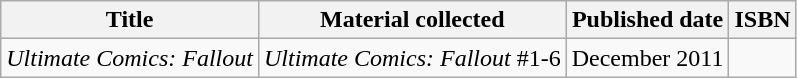<table class="wikitable">
<tr>
<th>Title</th>
<th>Material collected</th>
<th>Published date</th>
<th>ISBN</th>
</tr>
<tr>
<td><em>Ultimate Comics: Fallout</em></td>
<td><em>Ultimate Comics: Fallout</em> #1-6</td>
<td>December 2011</td>
<td></td>
</tr>
</table>
